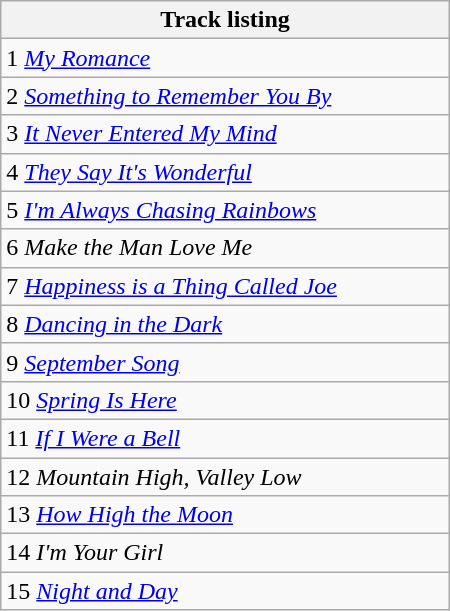<table class="wikitable collapsible collapsed" style="width:300px;">
<tr>
<th>Track listing</th>
</tr>
<tr>
<td>1 <em><a href='#'>My Romance</a></em></td>
</tr>
<tr>
<td>2 <em><a href='#'>Something to Remember You By</a></em></td>
</tr>
<tr>
<td>3 <em><a href='#'>It Never Entered My Mind</a></em></td>
</tr>
<tr>
<td>4  <em><a href='#'>They Say It's Wonderful</a></em></td>
</tr>
<tr>
<td>5  <em><a href='#'>I'm Always Chasing Rainbows</a></em></td>
</tr>
<tr>
<td>6  <em>Make the Man Love Me</em></td>
</tr>
<tr>
<td>7  <em><a href='#'>Happiness is a Thing Called Joe</a></em></td>
</tr>
<tr>
<td>8  <em><a href='#'>Dancing in the Dark</a></em></td>
</tr>
<tr>
<td>9  <em><a href='#'>September Song</a></em></td>
</tr>
<tr>
<td>10 <em><a href='#'>Spring Is Here</a></em></td>
</tr>
<tr>
<td>11 <em><a href='#'>If I Were a Bell</a></em></td>
</tr>
<tr>
<td>12 <em>Mountain High, Valley Low</em></td>
</tr>
<tr>
<td>13 <em><a href='#'>How High the Moon</a></em></td>
</tr>
<tr>
<td>14 <em>I'm Your Girl</em></td>
</tr>
<tr>
<td>15 <em><a href='#'>Night and Day</a></em></td>
</tr>
</table>
